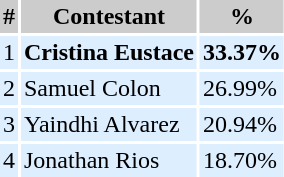<table cellpadding=2 cellspacing=2>
<tr bgcolor=#cccccc>
<th>#</th>
<th>Contestant</th>
<th>%</th>
</tr>
<tr bgcolor=#DDEEFF>
<td align=center>1</td>
<td><strong>Cristina Eustace</strong></td>
<td><strong>33.37%</strong></td>
</tr>
<tr bgcolor=#DDEEFF>
<td align=center>2</td>
<td>Samuel Colon</td>
<td>26.99%</td>
</tr>
<tr bgcolor=#DDEEFF>
<td align=center>3</td>
<td>Yaindhi Alvarez</td>
<td>20.94%</td>
</tr>
<tr bgcolor=#DDEEFF>
<td align=center>4</td>
<td>Jonathan Rios</td>
<td>18.70%</td>
</tr>
</table>
